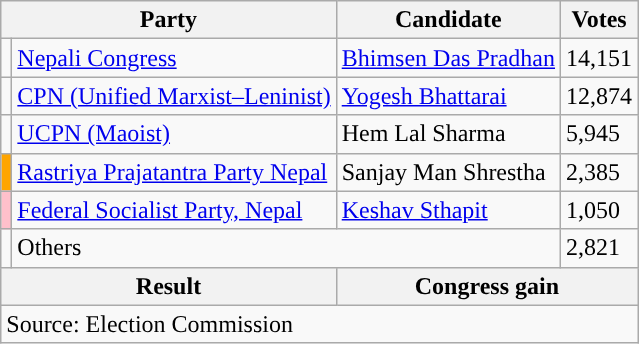<table class="wikitable">
<tr>
<th colspan="2">Party</th>
<th>Candidate</th>
<th>Votes</th>
</tr>
<tr>
<td style="background-color:"></td>
<td><a href='#'>Nepali Congress</a></td>
<td><a href='#'>Bhimsen Das Pradhan</a></td>
<td>14,151</td>
</tr>
<tr>
<td style="background-color:"></td>
<td><a href='#'>CPN (Unified Marxist–Leninist)</a></td>
<td><a href='#'>Yogesh Bhattarai</a></td>
<td>12,874</td>
</tr>
<tr>
<td style="background-color:"></td>
<td><a href='#'>UCPN (Maoist)</a></td>
<td>Hem Lal Sharma</td>
<td>5,945</td>
</tr>
<tr>
<td style="background-color:orange"></td>
<td><a href='#'>Rastriya Prajatantra Party Nepal</a></td>
<td>Sanjay Man Shrestha</td>
<td>2,385</td>
</tr>
<tr>
<td style="background-color:pink"></td>
<td><a href='#'>Federal Socialist Party, Nepal</a></td>
<td><a href='#'>Keshav Sthapit</a></td>
<td>1,050</td>
</tr>
<tr>
<td></td>
<td colspan="2">Others</td>
<td>2,821</td>
</tr>
<tr>
<th colspan="2">Result</th>
<th colspan="2">Congress gain</th>
</tr>
<tr>
<td colspan="4">Source: Election Commission</td>
</tr>
</table>
